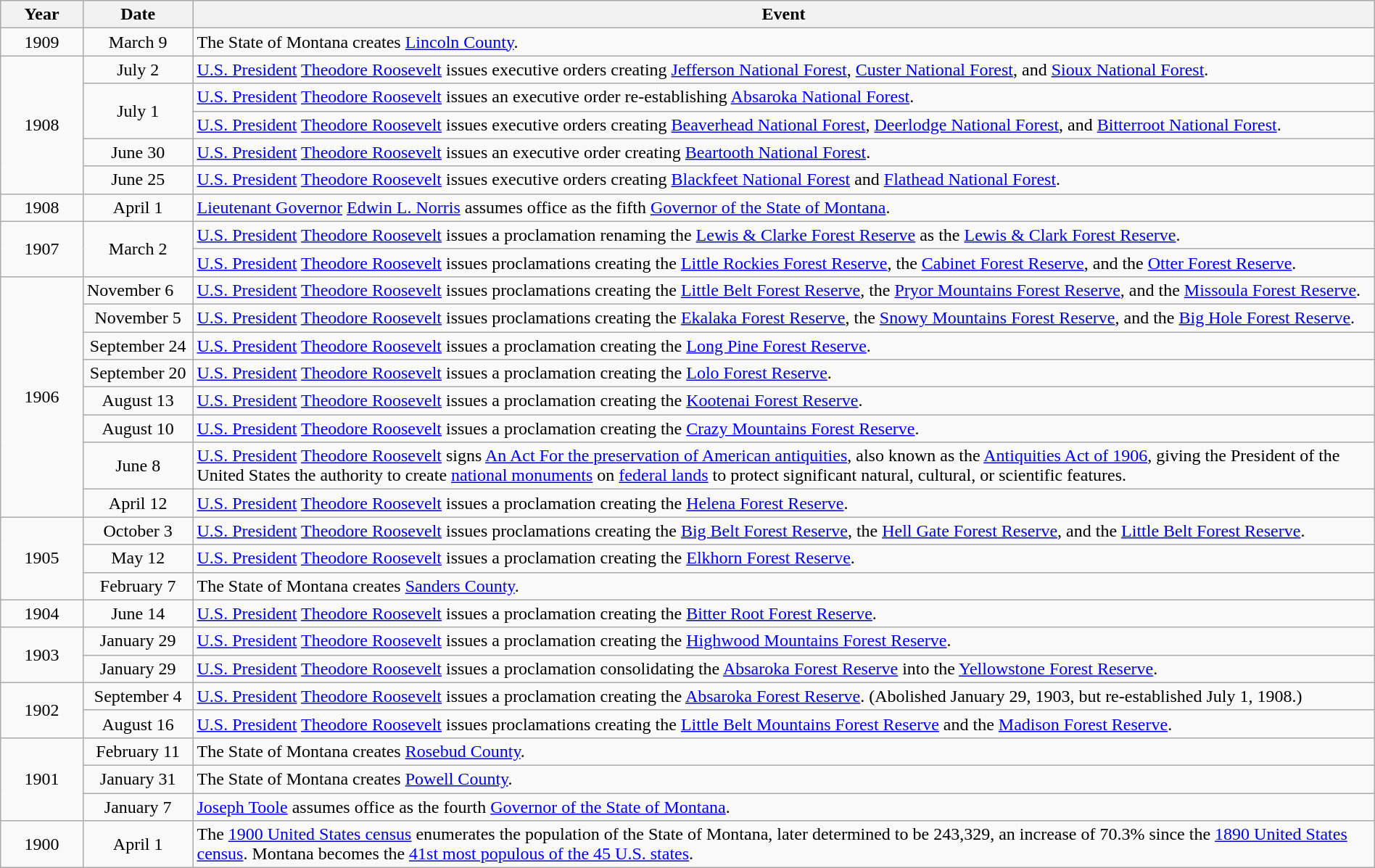<table class="wikitable" style="width:100%;">
<tr>
<th style="width:6%">Year</th>
<th style="width:8%">Date</th>
<th style="width:86%">Event</th>
</tr>
<tr>
<td align=center rowspan=1>1909</td>
<td align=center>March 9</td>
<td>The State of Montana creates <a href='#'>Lincoln County</a>.</td>
</tr>
<tr>
<td align=center rowspan=5>1908</td>
<td align=center>July 2</td>
<td><a href='#'>U.S. President</a> <a href='#'>Theodore Roosevelt</a> issues executive orders creating <a href='#'>Jefferson National Forest</a>, <a href='#'>Custer National Forest</a>, and <a href='#'>Sioux National Forest</a>.</td>
</tr>
<tr>
<td align=center rowspan=2>July 1</td>
<td><a href='#'>U.S. President</a> <a href='#'>Theodore Roosevelt</a> issues an executive order re-establishing <a href='#'>Absaroka National Forest</a>.</td>
</tr>
<tr>
<td><a href='#'>U.S. President</a> <a href='#'>Theodore Roosevelt</a> issues executive orders creating <a href='#'>Beaverhead National Forest</a>, <a href='#'>Deerlodge National Forest</a>, and <a href='#'>Bitterroot National Forest</a>.</td>
</tr>
<tr>
<td align=center>June 30</td>
<td><a href='#'>U.S. President</a> <a href='#'>Theodore Roosevelt</a> issues an executive order creating <a href='#'>Beartooth National Forest</a>.</td>
</tr>
<tr>
<td align=center>June 25</td>
<td><a href='#'>U.S. President</a> <a href='#'>Theodore Roosevelt</a> issues  executive orders creating <a href='#'>Blackfeet National Forest</a> and <a href='#'>Flathead National Forest</a>.</td>
</tr>
<tr>
<td align=center rowspan=1>1908</td>
<td align=center>April 1</td>
<td><a href='#'>Lieutenant Governor</a> <a href='#'>Edwin L. Norris</a> assumes office as the fifth <a href='#'>Governor of the State of Montana</a>.</td>
</tr>
<tr>
<td align=center rowspan=2>1907</td>
<td align=center rowspan=2>March 2</td>
<td><a href='#'>U.S. President</a> <a href='#'>Theodore Roosevelt</a> issues a proclamation renaming the <a href='#'>Lewis & Clarke Forest Reserve</a> as the <a href='#'>Lewis & Clark Forest Reserve</a>.</td>
</tr>
<tr>
<td><a href='#'>U.S. President</a> <a href='#'>Theodore Roosevelt</a> issues proclamations creating the <a href='#'>Little Rockies Forest Reserve</a>, the <a href='#'>Cabinet Forest Reserve</a>, and the <a href='#'>Otter Forest Reserve</a>.</td>
</tr>
<tr>
<td align=center rowspan=8>1906</td>
<td>November 6</td>
<td><a href='#'>U.S. President</a> <a href='#'>Theodore Roosevelt</a> issues proclamations creating the <a href='#'>Little Belt Forest Reserve</a>, the <a href='#'>Pryor Mountains Forest Reserve</a>, and the <a href='#'>Missoula Forest Reserve</a>.</td>
</tr>
<tr>
<td align=center>November 5</td>
<td><a href='#'>U.S. President</a> <a href='#'>Theodore Roosevelt</a> issues proclamations creating the <a href='#'>Ekalaka Forest Reserve</a>, the <a href='#'>Snowy Mountains Forest Reserve</a>, and the <a href='#'>Big Hole Forest Reserve</a>.</td>
</tr>
<tr>
<td align=center>September 24</td>
<td><a href='#'>U.S. President</a> <a href='#'>Theodore Roosevelt</a> issues a proclamation creating the <a href='#'>Long Pine Forest Reserve</a>.</td>
</tr>
<tr>
<td align=center>September 20</td>
<td><a href='#'>U.S. President</a> <a href='#'>Theodore Roosevelt</a> issues a proclamation creating the <a href='#'>Lolo Forest Reserve</a>.</td>
</tr>
<tr>
<td align=center>August 13</td>
<td><a href='#'>U.S. President</a> <a href='#'>Theodore Roosevelt</a> issues a proclamation creating the <a href='#'>Kootenai Forest Reserve</a>.</td>
</tr>
<tr>
<td align=center>August 10</td>
<td><a href='#'>U.S. President</a> <a href='#'>Theodore Roosevelt</a> issues a proclamation creating the <a href='#'>Crazy Mountains Forest Reserve</a>.</td>
</tr>
<tr>
<td align=center>June 8</td>
<td><a href='#'>U.S. President</a> <a href='#'>Theodore Roosevelt</a> signs <a href='#'>An Act For the preservation of American antiquities</a>, also known as the <a href='#'>Antiquities Act of 1906</a>, giving the President of the United States the authority to create <a href='#'>national monuments</a> on <a href='#'>federal lands</a> to protect significant natural, cultural, or scientific features.</td>
</tr>
<tr>
<td align=center>April 12</td>
<td><a href='#'>U.S. President</a> <a href='#'>Theodore Roosevelt</a> issues a proclamation creating the <a href='#'>Helena Forest Reserve</a>.</td>
</tr>
<tr>
<td align=center rowspan=3>1905</td>
<td align=center>October 3</td>
<td><a href='#'>U.S. President</a> <a href='#'>Theodore Roosevelt</a> issues proclamations creating the <a href='#'>Big Belt Forest Reserve</a>, the <a href='#'>Hell Gate Forest Reserve</a>, and the <a href='#'>Little Belt Forest Reserve</a>.</td>
</tr>
<tr>
<td align=center>May 12</td>
<td><a href='#'>U.S. President</a> <a href='#'>Theodore Roosevelt</a> issues a proclamation creating the <a href='#'>Elkhorn Forest Reserve</a>.</td>
</tr>
<tr>
<td align=center>February 7</td>
<td>The State of Montana creates <a href='#'>Sanders County</a>.</td>
</tr>
<tr>
<td align=center rowspan=1>1904</td>
<td align=center>June 14</td>
<td><a href='#'>U.S. President</a> <a href='#'>Theodore Roosevelt</a> issues a proclamation creating the <a href='#'>Bitter Root Forest Reserve</a>.</td>
</tr>
<tr>
<td align=center rowspan=2>1903</td>
<td align=center>January 29</td>
<td><a href='#'>U.S. President</a> <a href='#'>Theodore Roosevelt</a> issues a proclamation creating the <a href='#'>Highwood Mountains Forest Reserve</a>.</td>
</tr>
<tr>
<td align=center>January 29</td>
<td><a href='#'>U.S. President</a> <a href='#'>Theodore Roosevelt</a> issues a proclamation consolidating the <a href='#'>Absaroka Forest Reserve</a> into the <a href='#'>Yellowstone Forest Reserve</a>.</td>
</tr>
<tr>
<td align=center rowspan=2>1902</td>
<td align=center>September 4</td>
<td><a href='#'>U.S. President</a> <a href='#'>Theodore Roosevelt</a> issues a proclamation creating the <a href='#'>Absaroka Forest Reserve</a>. (Abolished January 29, 1903, but re-established July 1, 1908.)</td>
</tr>
<tr>
<td align=center>August 16</td>
<td><a href='#'>U.S. President</a> <a href='#'>Theodore Roosevelt</a> issues proclamations creating the <a href='#'>Little Belt Mountains Forest Reserve</a> and the <a href='#'>Madison Forest Reserve</a>.</td>
</tr>
<tr>
<td align=center rowspan=3>1901</td>
<td align=center>February 11</td>
<td>The State of Montana creates <a href='#'>Rosebud County</a>.</td>
</tr>
<tr>
<td align=center>January 31</td>
<td>The State of Montana creates <a href='#'>Powell County</a>.</td>
</tr>
<tr>
<td align=center>January 7</td>
<td><a href='#'>Joseph Toole</a> assumes office as the fourth <a href='#'>Governor of the State of Montana</a>.</td>
</tr>
<tr>
<td align=center rowspan=1>1900</td>
<td align=center>April 1</td>
<td>The <a href='#'>1900 United States census</a> enumerates the population of the State of Montana, later determined to be 243,329, an increase of 70.3% since the <a href='#'>1890 United States census</a>. Montana becomes the <a href='#'>41st most populous of the 45 U.S. states</a>.</td>
</tr>
</table>
